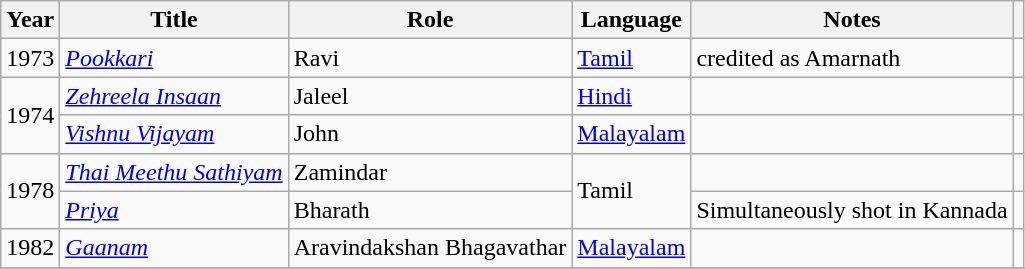<table class="wikitable sortable">
<tr>
<th>Year</th>
<th>Title</th>
<th>Role</th>
<th>Language</th>
<th class="unsortable">Notes</th>
<th class="unsortable"></th>
</tr>
<tr>
<td>1973</td>
<td><em><a href='#'>Pookkari</a></em></td>
<td>Ravi</td>
<td><a href='#'>Tamil</a></td>
<td>credited as Amarnath</td>
<td></td>
</tr>
<tr>
<td rowspan="2">1974</td>
<td><em><a href='#'>Zehreela Insaan</a></em></td>
<td>Jaleel</td>
<td><a href='#'>Hindi</a></td>
<td></td>
<td></td>
</tr>
<tr>
<td><em><a href='#'>Vishnu Vijayam</a></em></td>
<td>John</td>
<td><a href='#'>Malayalam</a></td>
<td></td>
<td></td>
</tr>
<tr>
<td rowspan="2">1978</td>
<td><em><a href='#'>Thai Meethu Sathiyam</a></em></td>
<td>Zamindar</td>
<td rowspan="2">Tamil</td>
<td></td>
</tr>
<tr>
<td><em><a href='#'>Priya</a></em></td>
<td>Bharath</td>
<td>Simultaneously shot in Kannada</td>
<td></td>
</tr>
<tr>
<td>1982</td>
<td><em><a href='#'>Gaanam</a></em></td>
<td>Aravindakshan Bhagavathar</td>
<td><a href='#'>Malayalam</a></td>
<td></td>
<td></td>
</tr>
<tr>
</tr>
</table>
